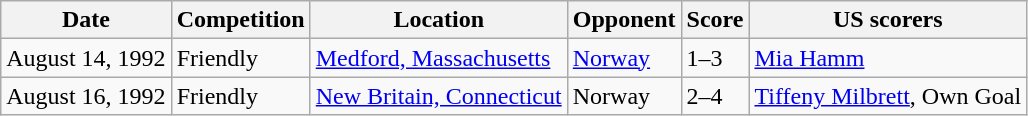<table class="wikitable">
<tr>
<th>Date</th>
<th>Competition</th>
<th>Location</th>
<th>Opponent</th>
<th>Score</th>
<th>US scorers</th>
</tr>
<tr>
<td>August 14, 1992</td>
<td>Friendly</td>
<td><a href='#'>Medford, Massachusetts</a></td>
<td><a href='#'>Norway</a></td>
<td>1–3</td>
<td><a href='#'>Mia Hamm</a></td>
</tr>
<tr>
<td>August 16, 1992</td>
<td>Friendly</td>
<td><a href='#'>New Britain, Connecticut</a></td>
<td>Norway</td>
<td>2–4</td>
<td><a href='#'>Tiffeny Milbrett</a>, Own Goal</td>
</tr>
</table>
